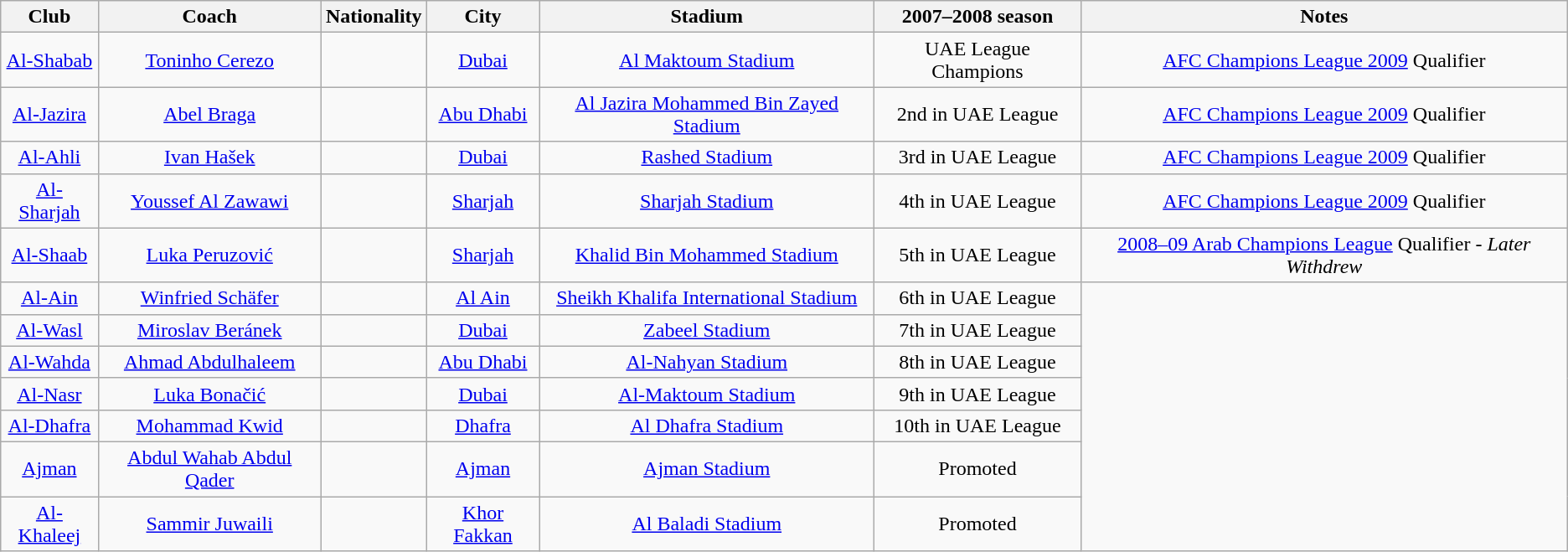<table class="wikitable" style="text-align: center;">
<tr>
<th>Club</th>
<th>Coach</th>
<th>Nationality</th>
<th>City</th>
<th>Stadium</th>
<th>2007–2008 season</th>
<th>Notes</th>
</tr>
<tr>
<td><a href='#'>Al-Shabab</a></td>
<td><a href='#'>Toninho Cerezo</a></td>
<td></td>
<td><a href='#'>Dubai</a></td>
<td><a href='#'>Al Maktoum Stadium</a></td>
<td>UAE League Champions</td>
<td><a href='#'>AFC Champions League 2009</a> Qualifier</td>
</tr>
<tr>
<td><a href='#'>Al-Jazira</a></td>
<td><a href='#'>Abel Braga</a></td>
<td></td>
<td><a href='#'>Abu Dhabi</a></td>
<td><a href='#'>Al Jazira Mohammed Bin Zayed Stadium</a></td>
<td>2nd in UAE League</td>
<td><a href='#'>AFC Champions League 2009</a> Qualifier</td>
</tr>
<tr>
<td><a href='#'>Al-Ahli</a></td>
<td><a href='#'>Ivan Hašek</a></td>
<td></td>
<td><a href='#'>Dubai</a></td>
<td><a href='#'>Rashed Stadium</a></td>
<td>3rd in UAE League</td>
<td><a href='#'>AFC Champions League 2009</a> Qualifier</td>
</tr>
<tr>
<td><a href='#'>Al-Sharjah</a></td>
<td><a href='#'>Youssef Al Zawawi</a></td>
<td></td>
<td><a href='#'>Sharjah</a></td>
<td><a href='#'>Sharjah Stadium</a></td>
<td>4th in UAE League</td>
<td><a href='#'>AFC Champions League 2009</a> Qualifier</td>
</tr>
<tr>
<td><a href='#'>Al-Shaab</a></td>
<td><a href='#'>Luka Peruzović</a></td>
<td></td>
<td><a href='#'>Sharjah</a></td>
<td><a href='#'>Khalid Bin Mohammed Stadium</a></td>
<td>5th in UAE League</td>
<td><a href='#'>2008–09 Arab Champions League</a> Qualifier - <em>Later Withdrew</em></td>
</tr>
<tr>
<td><a href='#'>Al-Ain</a></td>
<td><a href='#'>Winfried Schäfer</a></td>
<td></td>
<td><a href='#'>Al Ain</a></td>
<td><a href='#'>Sheikh Khalifa International Stadium</a></td>
<td>6th in UAE League</td>
</tr>
<tr>
<td><a href='#'>Al-Wasl</a></td>
<td><a href='#'>Miroslav Beránek</a></td>
<td></td>
<td><a href='#'>Dubai</a></td>
<td><a href='#'>Zabeel Stadium</a></td>
<td>7th in UAE League</td>
</tr>
<tr>
<td><a href='#'>Al-Wahda</a></td>
<td><a href='#'>Ahmad Abdulhaleem</a></td>
<td></td>
<td><a href='#'>Abu Dhabi</a></td>
<td><a href='#'>Al-Nahyan Stadium</a></td>
<td>8th in UAE League</td>
</tr>
<tr>
<td><a href='#'>Al-Nasr</a></td>
<td><a href='#'>Luka Bonačić</a></td>
<td></td>
<td><a href='#'>Dubai</a></td>
<td><a href='#'>Al-Maktoum Stadium</a></td>
<td>9th in UAE League</td>
</tr>
<tr>
<td><a href='#'>Al-Dhafra</a></td>
<td><a href='#'>Mohammad Kwid</a></td>
<td></td>
<td><a href='#'>Dhafra</a></td>
<td><a href='#'>Al Dhafra Stadium</a></td>
<td>10th in UAE League</td>
</tr>
<tr>
<td><a href='#'>Ajman</a></td>
<td><a href='#'>Abdul Wahab Abdul Qader</a></td>
<td></td>
<td><a href='#'>Ajman</a></td>
<td><a href='#'>Ajman Stadium</a></td>
<td>Promoted</td>
</tr>
<tr>
<td><a href='#'>Al-Khaleej</a></td>
<td><a href='#'>Sammir Juwaili</a></td>
<td></td>
<td><a href='#'>Khor Fakkan</a></td>
<td><a href='#'>Al Baladi Stadium</a></td>
<td>Promoted</td>
</tr>
</table>
